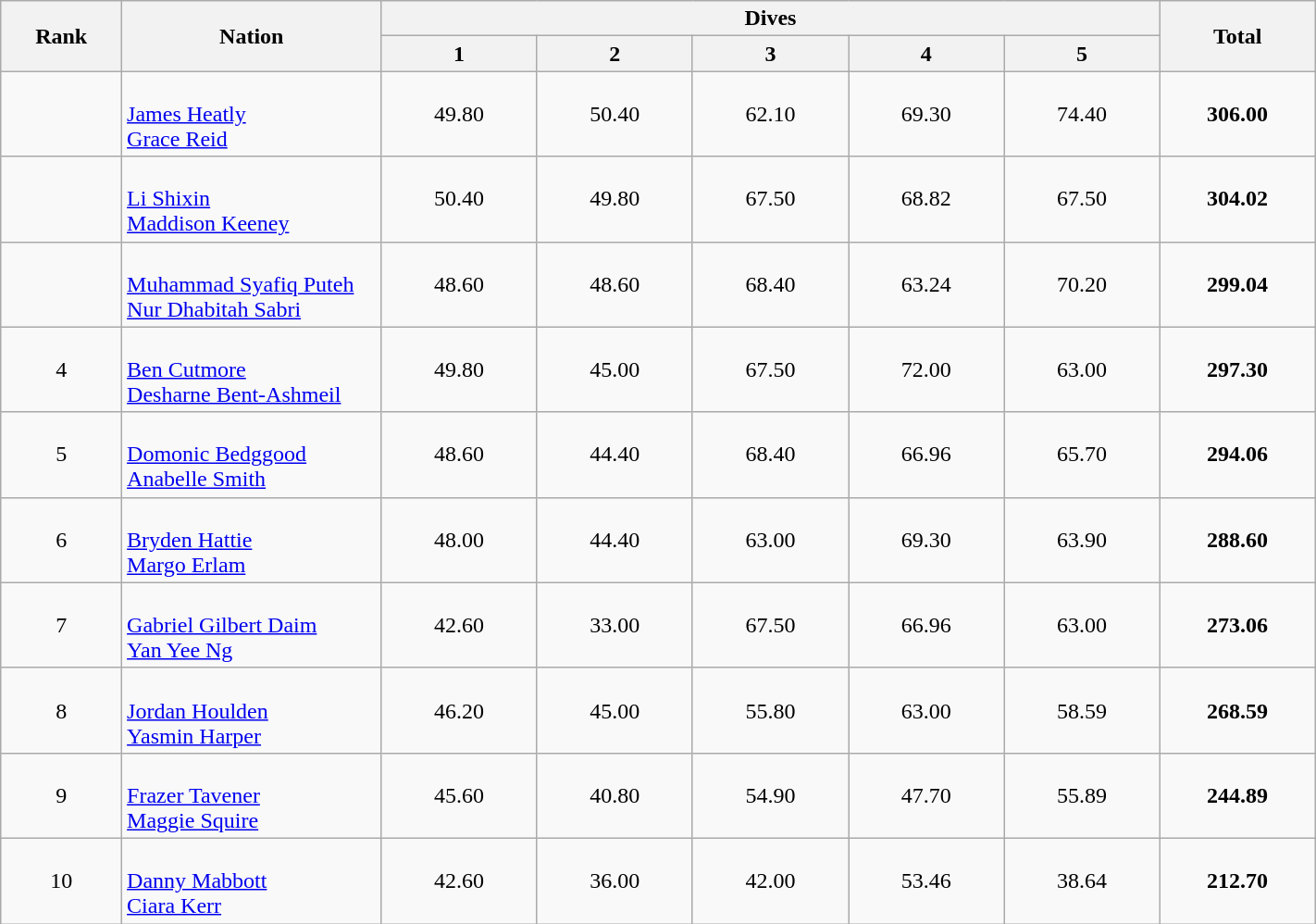<table class="wikitable" width="75%">
<tr>
<th rowspan="2" width="7%">Rank</th>
<th rowspan="2" width="15%">Nation</th>
<th colspan="5">Dives</th>
<th rowspan="2" width="9%">Total</th>
</tr>
<tr>
<th width="9%">1</th>
<th width="9%">2</th>
<th width="9%">3</th>
<th width="9%">4</th>
<th width="9%">5</th>
</tr>
<tr align=center>
<td></td>
<td align=left> <br><a href='#'>James Heatly</a><br><a href='#'>Grace Reid</a></td>
<td>49.80</td>
<td>50.40</td>
<td>62.10</td>
<td>69.30</td>
<td>74.40</td>
<td><strong>306.00</strong></td>
</tr>
<tr align=center>
<td></td>
<td align=left><br><a href='#'>Li Shixin</a>  <br><a href='#'>Maddison Keeney</a></td>
<td>50.40</td>
<td>49.80</td>
<td>67.50</td>
<td>68.82</td>
<td>67.50</td>
<td><strong>304.02</strong></td>
</tr>
<tr align=center>
<td></td>
<td align=left> <br><a href='#'>Muhammad Syafiq Puteh</a><br><a href='#'>Nur Dhabitah Sabri</a></td>
<td>48.60</td>
<td>48.60</td>
<td>68.40</td>
<td>63.24</td>
<td>70.20</td>
<td><strong>299.04</strong></td>
</tr>
<tr align=center>
<td>4</td>
<td align=left><br><a href='#'>Ben Cutmore</a><br><a href='#'>Desharne Bent-Ashmeil</a></td>
<td>49.80</td>
<td>45.00</td>
<td>67.50</td>
<td>72.00</td>
<td>63.00</td>
<td><strong>297.30</strong></td>
</tr>
<tr align=center>
<td>5</td>
<td align=left> <br><a href='#'>Domonic Bedggood</a> <br><a href='#'>Anabelle Smith</a></td>
<td>48.60</td>
<td>44.40</td>
<td>68.40</td>
<td>66.96</td>
<td>65.70</td>
<td><strong>294.06</strong></td>
</tr>
<tr align=center>
<td>6</td>
<td align=left><br><a href='#'>Bryden Hattie</a><br><a href='#'>Margo Erlam</a></td>
<td>48.00</td>
<td>44.40</td>
<td>63.00</td>
<td>69.30</td>
<td>63.90</td>
<td><strong>288.60</strong></td>
</tr>
<tr align=center>
<td>7</td>
<td align=left> <br><a href='#'>Gabriel Gilbert Daim</a> <br><a href='#'>Yan Yee Ng</a></td>
<td>42.60</td>
<td>33.00</td>
<td>67.50</td>
<td>66.96</td>
<td>63.00</td>
<td><strong>273.06</strong></td>
</tr>
<tr align=center>
<td>8</td>
<td align=left>  <br><a href='#'>Jordan Houlden</a><br><a href='#'>Yasmin Harper</a></td>
<td>46.20</td>
<td>45.00</td>
<td>55.80</td>
<td>63.00</td>
<td>58.59</td>
<td><strong>268.59</strong></td>
</tr>
<tr align=center>
<td>9</td>
<td align=left> <br><a href='#'>Frazer Tavener</a> <br><a href='#'>Maggie Squire</a></td>
<td>45.60</td>
<td>40.80</td>
<td>54.90</td>
<td>47.70</td>
<td>55.89</td>
<td><strong>244.89</strong></td>
</tr>
<tr align=center>
<td>10</td>
<td align=left> <br><a href='#'>Danny Mabbott</a> <br><a href='#'>Ciara Kerr</a></td>
<td>42.60</td>
<td>36.00</td>
<td>42.00</td>
<td>53.46</td>
<td>38.64</td>
<td><strong>212.70</strong></td>
</tr>
</table>
